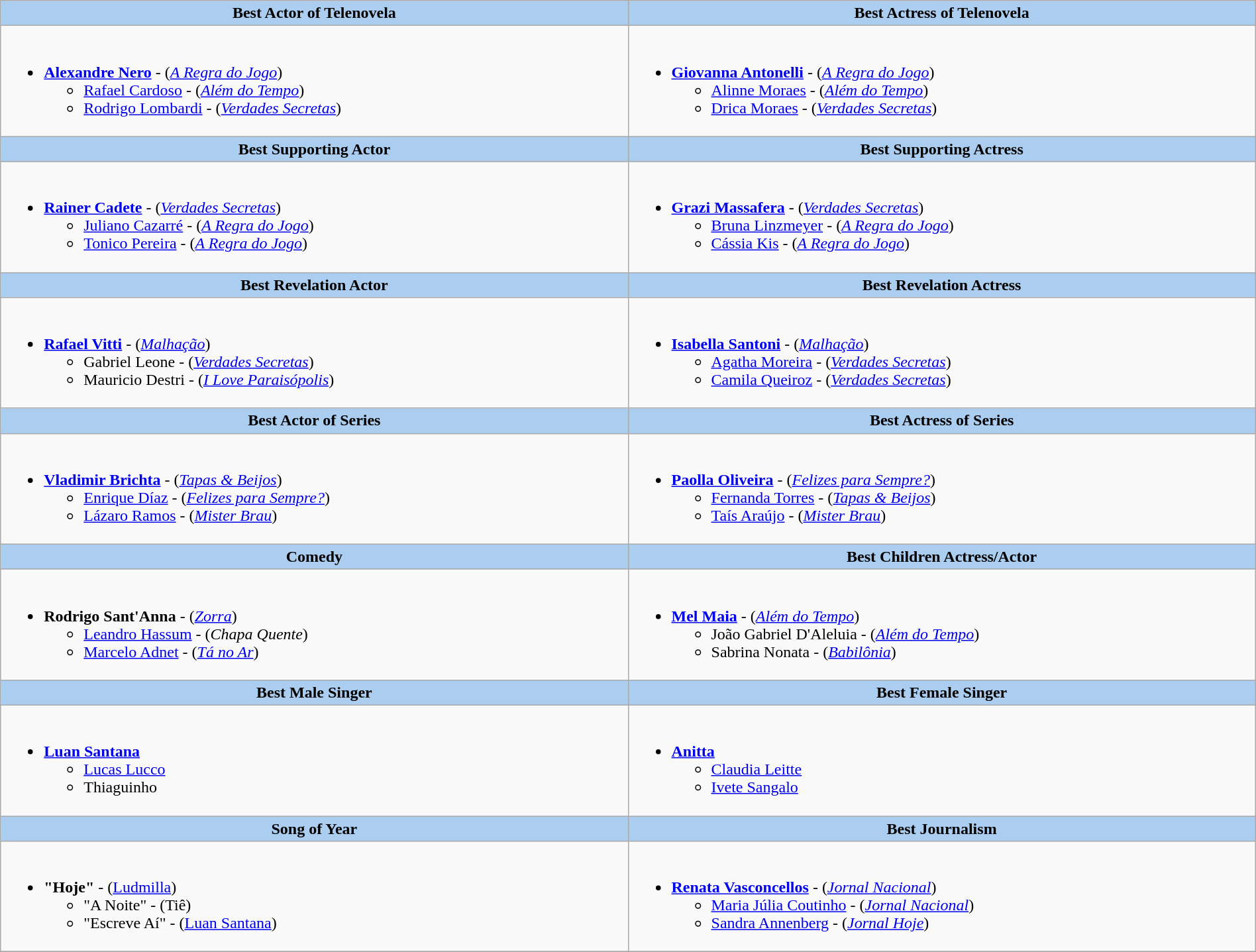<table class="wikitable" width="100%">
<tr>
<th style="background:#ABCDEF;" width="50%">Best Actor of Telenovela</th>
<th style="background:#ABCDEF;" width="50%">Best Actress of Telenovela</th>
</tr>
<tr>
<td valign="top"><br><ul><li><strong><a href='#'>Alexandre Nero</a></strong> - (<em><a href='#'>A Regra do Jogo</a></em>)<ul><li><a href='#'>Rafael Cardoso</a> - (<em><a href='#'>Além do Tempo</a></em>)</li><li><a href='#'>Rodrigo Lombardi</a> - (<em><a href='#'>Verdades Secretas</a></em>)</li></ul></li></ul></td>
<td valign="top"><br><ul><li><strong><a href='#'>Giovanna Antonelli</a></strong> - (<em><a href='#'>A Regra do Jogo</a></em>)<ul><li><a href='#'>Alinne Moraes</a> - (<em><a href='#'>Além do Tempo</a></em>)</li><li><a href='#'>Drica Moraes</a> - (<em><a href='#'>Verdades Secretas</a></em>)</li></ul></li></ul></td>
</tr>
<tr>
<th style="background:#ABCDEF;">Best Supporting Actor</th>
<th style="background:#ABCDEF;">Best Supporting Actress</th>
</tr>
<tr>
<td valign="top"><br><ul><li><strong><a href='#'>Rainer Cadete</a></strong> - (<em><a href='#'>Verdades Secretas</a></em>)<ul><li><a href='#'>Juliano Cazarré</a> - (<em><a href='#'>A Regra do Jogo</a></em>)</li><li><a href='#'>Tonico Pereira</a> - (<em><a href='#'>A Regra do Jogo</a></em>)</li></ul></li></ul></td>
<td valign="top"><br><ul><li><strong><a href='#'>Grazi Massafera</a></strong> - (<em><a href='#'>Verdades Secretas</a></em>)<ul><li><a href='#'>Bruna Linzmeyer</a> - (<em><a href='#'>A Regra do Jogo</a></em>)</li><li><a href='#'>Cássia Kis</a> - (<em><a href='#'>A Regra do Jogo</a></em>)</li></ul></li></ul></td>
</tr>
<tr>
<th style="background:#ABCDEF;">Best Revelation Actor</th>
<th style="background:#ABCDEF;">Best Revelation Actress</th>
</tr>
<tr>
<td valign="top"><br><ul><li><strong><a href='#'>Rafael Vitti</a></strong> - (<em><a href='#'>Malhação</a></em>)<ul><li>Gabriel Leone - (<em><a href='#'>Verdades Secretas</a></em>)</li><li>Mauricio Destri - (<em><a href='#'>I Love Paraisópolis</a></em>)</li></ul></li></ul></td>
<td valign="top"><br><ul><li><strong><a href='#'>Isabella Santoni</a></strong> - (<em><a href='#'>Malhação</a></em>)<ul><li><a href='#'>Agatha Moreira</a> - (<em><a href='#'>Verdades Secretas</a></em>)</li><li><a href='#'>Camila Queiroz</a> - (<em><a href='#'>Verdades Secretas</a></em>)</li></ul></li></ul></td>
</tr>
<tr>
<th style="background:#ABCDEF;" width="50%">Best Actor of Series</th>
<th style="background:#ABCDEF;" width="50%">Best Actress of Series</th>
</tr>
<tr>
<td valign="top"><br><ul><li><strong><a href='#'>Vladimir Brichta</a></strong> - (<em><a href='#'>Tapas & Beijos</a></em>)<ul><li><a href='#'>Enrique Díaz</a> - (<em><a href='#'>Felizes para Sempre?</a></em>)</li><li><a href='#'>Lázaro Ramos</a> - (<em><a href='#'>Mister Brau</a></em>)</li></ul></li></ul></td>
<td valign="top"><br><ul><li><strong><a href='#'>Paolla Oliveira</a></strong> - (<em><a href='#'>Felizes para Sempre?</a></em>)<ul><li><a href='#'>Fernanda Torres</a> - (<em><a href='#'>Tapas & Beijos</a></em>)</li><li><a href='#'>Taís Araújo</a> - (<em><a href='#'>Mister Brau</a></em>)</li></ul></li></ul></td>
</tr>
<tr>
<th style="background:#ABCDEF;">Comedy</th>
<th style="background:#ABCDEF;">Best Children Actress/Actor</th>
</tr>
<tr>
<td valign="top"><br><ul><li><strong>Rodrigo Sant'Anna</strong> - (<em><a href='#'>Zorra</a></em>)<ul><li><a href='#'>Leandro Hassum</a> - (<em>Chapa Quente</em>)</li><li><a href='#'>Marcelo Adnet</a> - (<em><a href='#'>Tá no Ar</a></em>)</li></ul></li></ul></td>
<td valign="top"><br><ul><li><strong><a href='#'>Mel Maia</a></strong> - (<em><a href='#'>Além do Tempo</a></em>)<ul><li>João Gabriel D'Aleluia - (<em><a href='#'>Além do Tempo</a></em>)</li><li>Sabrina Nonata - (<em><a href='#'>Babilônia</a></em>)</li></ul></li></ul></td>
</tr>
<tr>
<th style="background:#ABCDEF;">Best Male Singer</th>
<th style="background:#ABCDEF;">Best Female Singer</th>
</tr>
<tr>
<td valign="top"><br><ul><li><strong><a href='#'>Luan Santana</a></strong><ul><li><a href='#'>Lucas Lucco</a></li><li>Thiaguinho</li></ul></li></ul></td>
<td valign="top"><br><ul><li><strong><a href='#'>Anitta</a></strong><ul><li><a href='#'>Claudia Leitte</a></li><li><a href='#'>Ivete Sangalo</a></li></ul></li></ul></td>
</tr>
<tr>
<th style="background:#ABCDEF;">Song of Year</th>
<th style="background:#ABCDEF;">Best Journalism </th>
</tr>
<tr>
<td valign="top"><br><ul><li><strong>"Hoje"</strong> - (<a href='#'>Ludmilla</a>)<ul><li>"A Noite" - (Tiê)</li><li>"Escreve Aí" - (<a href='#'>Luan Santana</a>)</li></ul></li></ul></td>
<td valign="top"><br><ul><li><strong><a href='#'>Renata Vasconcellos</a></strong> - (<em><a href='#'>Jornal Nacional</a></em>)<ul><li><a href='#'>Maria Júlia Coutinho</a> - (<em><a href='#'>Jornal Nacional</a></em>)</li><li><a href='#'>Sandra Annenberg</a> - (<em><a href='#'>Jornal Hoje</a></em>)</li></ul></li></ul></td>
</tr>
<tr>
</tr>
</table>
